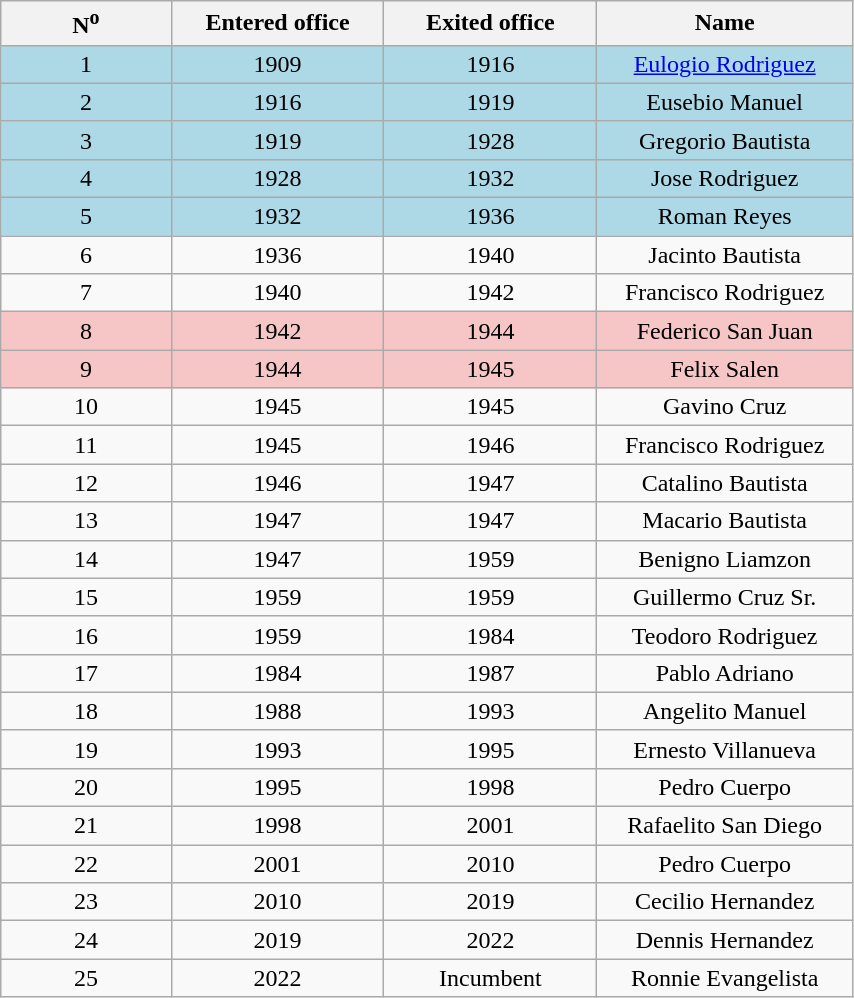<table style="text-align:center; font-size:100%; width:45%;" class="wikitable sortable">
<tr>
<th style="width:20%;">N<sup>o</sup></th>
<th style="width:25%;">Entered office</th>
<th style="width:25%;">Exited office</th>
<th style="width:30%;">Name</th>
</tr>
<tr style="background:#ADD8E6;">
<td>1</td>
<td>1909</td>
<td>1916</td>
<td><a href='#'>Eulogio Rodriguez</a></td>
</tr>
<tr style="background:#ADD8E6;">
<td>2</td>
<td>1916</td>
<td>1919</td>
<td>Eusebio Manuel</td>
</tr>
<tr style="background:#ADD8E6;">
<td>3</td>
<td>1919</td>
<td>1928</td>
<td>Gregorio Bautista</td>
</tr>
<tr style="background:#ADD8E6;">
<td>4</td>
<td>1928</td>
<td>1932</td>
<td>Jose Rodriguez</td>
</tr>
<tr style="background:#ADD8E6;">
<td>5</td>
<td>1932</td>
<td>1936</td>
<td>Roman Reyes</td>
</tr>
<tr>
<td>6</td>
<td>1936</td>
<td>1940</td>
<td>Jacinto Bautista</td>
</tr>
<tr>
<td>7</td>
<td>1940</td>
<td>1942</td>
<td>Francisco Rodriguez</td>
</tr>
<tr style="background:#f6c6c6;">
<td>8</td>
<td>1942</td>
<td>1944</td>
<td>Federico San Juan</td>
</tr>
<tr style="background:#f6c6c6;">
<td>9</td>
<td>1944</td>
<td>1945</td>
<td>Felix Salen</td>
</tr>
<tr>
<td>10</td>
<td>1945</td>
<td>1945</td>
<td>Gavino Cruz</td>
</tr>
<tr>
<td>11</td>
<td>1945</td>
<td>1946</td>
<td>Francisco Rodriguez</td>
</tr>
<tr>
<td>12</td>
<td>1946</td>
<td>1947</td>
<td>Catalino Bautista</td>
</tr>
<tr>
<td>13</td>
<td>1947</td>
<td>1947</td>
<td>Macario Bautista</td>
</tr>
<tr>
<td>14</td>
<td>1947</td>
<td>1959</td>
<td>Benigno Liamzon</td>
</tr>
<tr>
<td>15</td>
<td>1959</td>
<td>1959</td>
<td>Guillermo Cruz Sr.</td>
</tr>
<tr>
<td>16</td>
<td>1959</td>
<td>1984</td>
<td>Teodoro Rodriguez</td>
</tr>
<tr>
<td>17</td>
<td>1984</td>
<td>1987</td>
<td>Pablo Adriano</td>
</tr>
<tr>
<td>18</td>
<td>1988</td>
<td>1993</td>
<td>Angelito Manuel</td>
</tr>
<tr>
<td>19</td>
<td>1993</td>
<td>1995</td>
<td>Ernesto Villanueva</td>
</tr>
<tr>
<td>20</td>
<td>1995</td>
<td>1998</td>
<td>Pedro Cuerpo</td>
</tr>
<tr>
<td>21</td>
<td>1998</td>
<td>2001</td>
<td>Rafaelito San Diego</td>
</tr>
<tr>
<td>22</td>
<td>2001</td>
<td>2010</td>
<td>Pedro Cuerpo</td>
</tr>
<tr>
<td>23</td>
<td>2010</td>
<td>2019</td>
<td>Cecilio Hernandez</td>
</tr>
<tr>
<td>24</td>
<td>2019</td>
<td>2022</td>
<td>Dennis Hernandez</td>
</tr>
<tr>
<td>25</td>
<td>2022</td>
<td>Incumbent</td>
<td>Ronnie Evangelista</td>
</tr>
</table>
